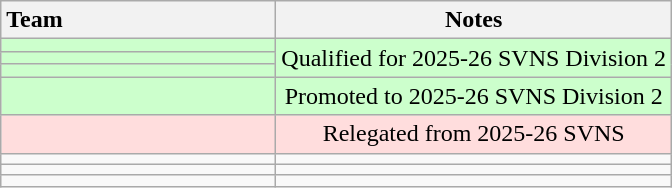<table class="wikitable" style="text-align:center; padding-bottom:0;">
<tr>
<th style="width:11em; text-align:left;">Team</th>
<th>Notes</th>
</tr>
<tr bgcolor=#cfc>
<td align=left></td>
<td rowspan="3">Qualified for 2025-26 SVNS Division 2</td>
</tr>
<tr bgcolor=#cfc>
<td align=left></td>
</tr>
<tr bgcolor=#cfc>
<td align=left></td>
</tr>
<tr bgcolor=#cfc>
<td align=left></td>
<td>Promoted to 2025-26 SVNS Division 2</td>
</tr>
<tr bgcolor=#fdd>
<td align=left></td>
<td>Relegated from 2025-26 SVNS</td>
</tr>
<tr>
<td align=left></td>
<td></td>
</tr>
<tr>
<td align=left></td>
<td></td>
</tr>
<tr>
<td align=left></td>
<td></td>
</tr>
</table>
